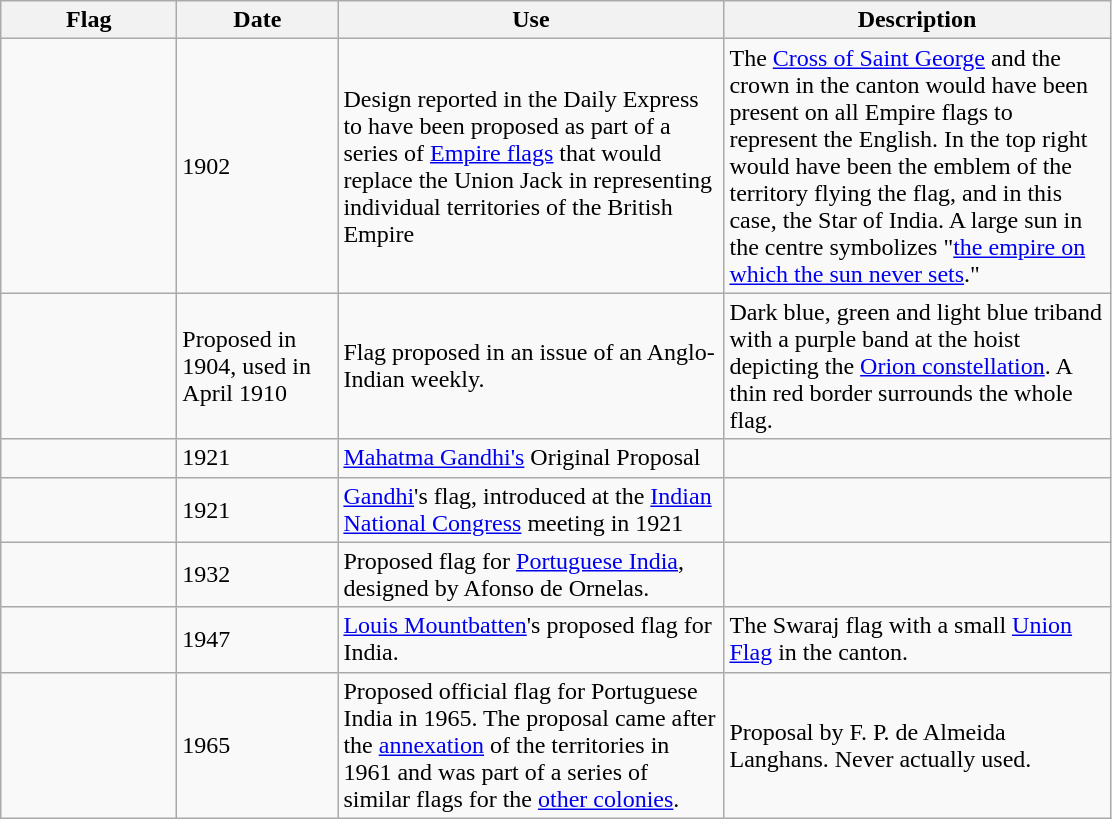<table class="wikitable">
<tr>
<th style="width:110px;">Flag</th>
<th style="width:100px;">Date</th>
<th style="width:250px;">Use</th>
<th style="width:250px;">Description</th>
</tr>
<tr>
<td></td>
<td>1902</td>
<td>Design reported in the Daily Express to have been proposed as part of a series of <a href='#'>Empire flags</a> that would replace the Union Jack in representing individual territories of the British Empire</td>
<td>The <a href='#'>Cross of Saint George</a> and the crown in the canton would have been present on all Empire flags to represent the English. In the top right would have been the emblem of the territory flying the flag, and in this case, the Star of India. A large sun in the centre symbolizes "<a href='#'>the empire on which the sun never sets</a>."</td>
</tr>
<tr>
<td></td>
<td>Proposed in 1904, used in April 1910</td>
<td>Flag proposed in an issue of an Anglo-Indian weekly.</td>
<td>Dark blue, green and light blue triband with a purple band at the hoist depicting the <a href='#'>Orion constellation</a>. A thin red border surrounds the whole flag.</td>
</tr>
<tr>
<td></td>
<td>1921</td>
<td><a href='#'>Mahatma Gandhi's</a> Original Proposal</td>
<td></td>
</tr>
<tr>
<td></td>
<td>1921</td>
<td><a href='#'>Gandhi</a>'s flag, introduced at the <a href='#'>Indian National Congress</a> meeting in 1921</td>
<td></td>
</tr>
<tr>
<td></td>
<td>1932</td>
<td>Proposed flag for <a href='#'>Portuguese India</a>, designed by Afonso de Ornelas.</td>
<td></td>
</tr>
<tr>
<td></td>
<td>1947</td>
<td><a href='#'>Louis Mountbatten</a>'s proposed flag for India.</td>
<td>The Swaraj flag with a small <a href='#'>Union Flag</a> in the canton.</td>
</tr>
<tr>
<td></td>
<td>1965</td>
<td>Proposed official flag for Portuguese India in 1965. The proposal came after the <a href='#'>annexation</a> of the territories in 1961 and was part of a series of similar flags for the <a href='#'>other colonies</a>.</td>
<td>Proposal by F. P. de Almeida Langhans. Never actually used.</td>
</tr>
</table>
